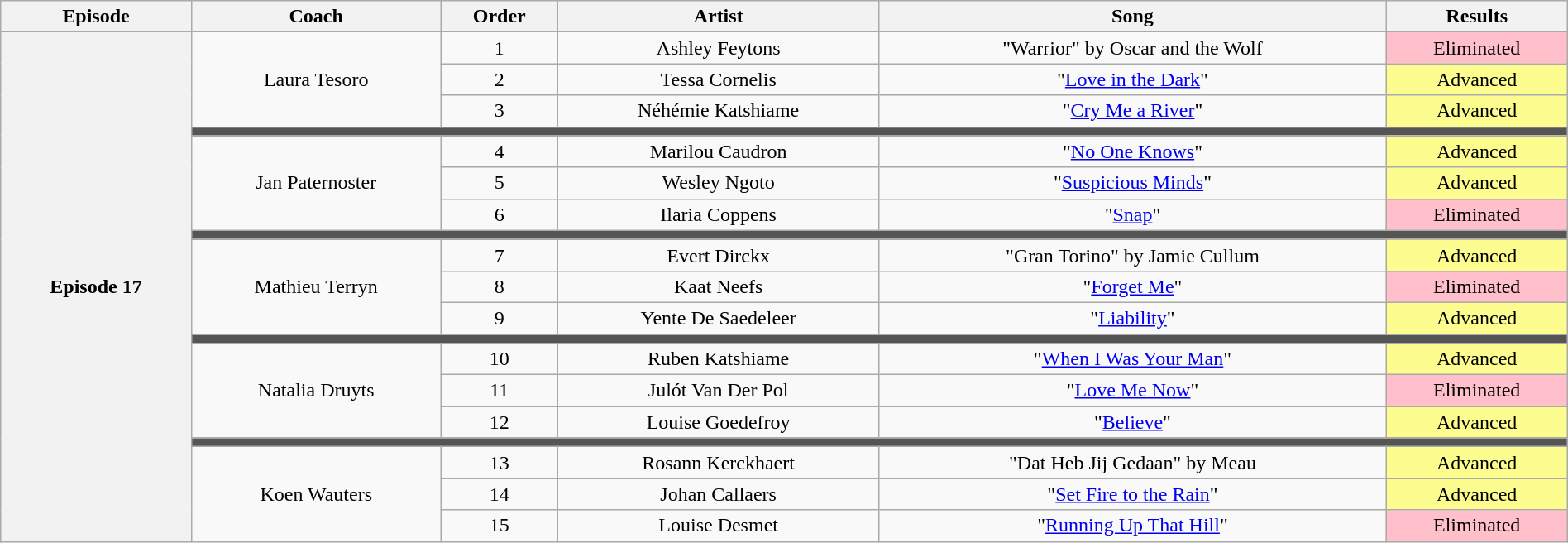<table class="wikitable" style="text-align:center; width:100%">
<tr>
<th>Episode</th>
<th>Coach</th>
<th>Order</th>
<th>Artist</th>
<th>Song</th>
<th>Results</th>
</tr>
<tr>
<th rowspan="19">Episode 17<br></th>
<td rowspan="3">Laura Tesoro</td>
<td>1</td>
<td>Ashley Feytons</td>
<td>"Warrior" by Oscar and the Wolf</td>
<td style="background: pink">Eliminated</td>
</tr>
<tr>
<td>2</td>
<td>Tessa Cornelis</td>
<td>"<a href='#'>Love in the Dark</a>"</td>
<td style="background:#fdfc8f">Advanced</td>
</tr>
<tr>
<td>3</td>
<td>Néhémie Katshiame</td>
<td>"<a href='#'>Cry Me a River</a>"</td>
<td style="background:#fdfc8f">Advanced</td>
</tr>
<tr>
<td colspan="5"  style="background:#555"></td>
</tr>
<tr>
<td rowspan="3">Jan Paternoster</td>
<td>4</td>
<td>Marilou Caudron</td>
<td>"<a href='#'>No One Knows</a>"</td>
<td style="background:#fdfc8f">Advanced</td>
</tr>
<tr>
<td>5</td>
<td>Wesley Ngoto</td>
<td>"<a href='#'>Suspicious Minds</a>"</td>
<td style="background:#fdfc8f">Advanced</td>
</tr>
<tr>
<td>6</td>
<td>Ilaria Coppens</td>
<td>"<a href='#'>Snap</a>"</td>
<td style="background: pink">Eliminated</td>
</tr>
<tr>
<td colspan="5"  style="background:#555"></td>
</tr>
<tr>
<td rowspan="3">Mathieu Terryn</td>
<td>7</td>
<td>Evert Dirckx</td>
<td>"Gran Torino" by Jamie Cullum</td>
<td style="background:#fdfc8f">Advanced</td>
</tr>
<tr>
<td>8</td>
<td>Kaat Neefs</td>
<td>"<a href='#'>Forget Me</a>"</td>
<td style="background: pink">Eliminated</td>
</tr>
<tr>
<td>9</td>
<td>Yente De Saedeleer</td>
<td>"<a href='#'>Liability</a>"</td>
<td style="background:#fdfc8f">Advanced</td>
</tr>
<tr>
<td colspan="5"  style="background:#555"></td>
</tr>
<tr>
<td rowspan="3">Natalia Druyts</td>
<td>10</td>
<td>Ruben Katshiame</td>
<td>"<a href='#'>When I Was Your Man</a>"</td>
<td style="background:#fdfc8f">Advanced</td>
</tr>
<tr>
<td>11</td>
<td>Julót Van Der Pol</td>
<td>"<a href='#'>Love Me Now</a>"</td>
<td style="background: pink">Eliminated</td>
</tr>
<tr>
<td>12</td>
<td>Louise Goedefroy</td>
<td>"<a href='#'>Believe</a>"</td>
<td style="background:#fdfc8f">Advanced</td>
</tr>
<tr>
<td colspan="5"  style="background:#555"></td>
</tr>
<tr>
<td rowspan="3">Koen Wauters</td>
<td>13</td>
<td>Rosann Kerckhaert</td>
<td>"Dat Heb Jij Gedaan" by Meau</td>
<td style="background:#fdfc8f">Advanced</td>
</tr>
<tr>
<td>14</td>
<td>Johan Callaers</td>
<td>"<a href='#'>Set Fire to the Rain</a>"</td>
<td style="background:#fdfc8f">Advanced</td>
</tr>
<tr>
<td>15</td>
<td>Louise Desmet</td>
<td>"<a href='#'>Running Up That Hill</a>"</td>
<td style="background: pink">Eliminated</td>
</tr>
</table>
